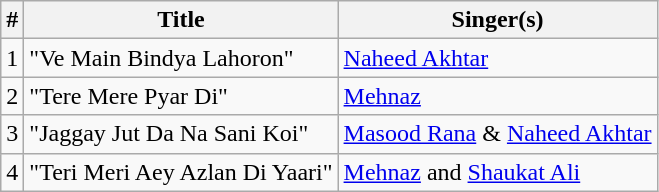<table class="wikitable">
<tr>
<th>#</th>
<th>Title</th>
<th>Singer(s)</th>
</tr>
<tr>
<td>1</td>
<td>"Ve Main Bindya Lahoron"</td>
<td><a href='#'>Naheed Akhtar</a></td>
</tr>
<tr>
<td>2</td>
<td>"Tere Mere Pyar Di"</td>
<td><a href='#'>Mehnaz</a></td>
</tr>
<tr>
<td>3</td>
<td>"Jaggay Jut Da Na Sani Koi"</td>
<td><a href='#'>Masood Rana</a> & <a href='#'>Naheed Akhtar</a></td>
</tr>
<tr>
<td>4</td>
<td>"Teri Meri Aey Azlan Di Yaari"</td>
<td><a href='#'>Mehnaz</a> and <a href='#'>Shaukat Ali</a></td>
</tr>
</table>
